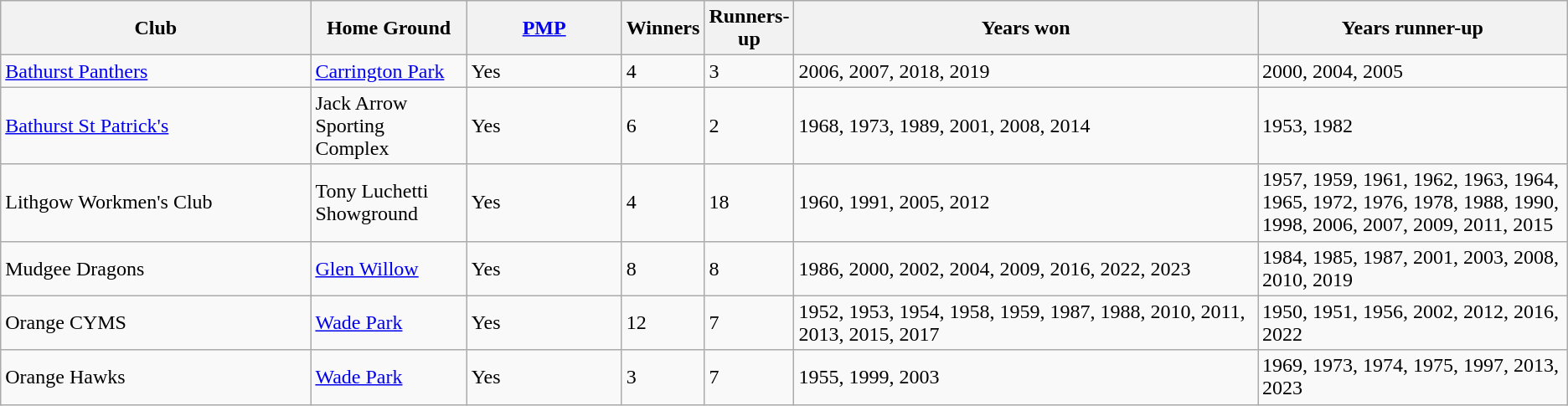<table class="wikitable">
<tr>
<th width="20%">Club</th>
<th width="10%">Home Ground</th>
<th width="10%"><a href='#'>PMP</a></th>
<th width="5%">Winners</th>
<th width="5%">Runners-up</th>
<th width="30%">Years won</th>
<th width= 25%">Years runner-up</th>
</tr>
<tr>
<td> <a href='#'>Bathurst Panthers</a></td>
<td><a href='#'>Carrington Park</a></td>
<td>Yes</td>
<td>4</td>
<td>3</td>
<td>2006, 2007, 2018, 2019</td>
<td>2000, 2004, 2005</td>
</tr>
<tr>
<td> <a href='#'>Bathurst St Patrick's</a></td>
<td>Jack Arrow Sporting Complex</td>
<td>Yes</td>
<td>6</td>
<td>2</td>
<td>1968, 1973, 1989, 2001, 2008, 2014</td>
<td>1953, 1982</td>
</tr>
<tr>
<td> Lithgow Workmen's Club</td>
<td>Tony Luchetti Showground</td>
<td>Yes</td>
<td>4</td>
<td>18</td>
<td>1960, 1991, 2005, 2012</td>
<td>1957, 1959, 1961, 1962, 1963, 1964, 1965, 1972, 1976, 1978, 1988, 1990, 1998, 2006, 2007, 2009, 2011, 2015</td>
</tr>
<tr>
<td> Mudgee Dragons</td>
<td><a href='#'>Glen Willow</a></td>
<td>Yes</td>
<td>8</td>
<td>8</td>
<td>1986, 2000, 2002, 2004, 2009, 2016, 2022, 2023</td>
<td>1984, 1985, 1987, 2001, 2003, 2008, 2010, 2019</td>
</tr>
<tr>
<td> Orange CYMS</td>
<td><a href='#'>Wade Park</a></td>
<td>Yes</td>
<td>12</td>
<td>7</td>
<td>1952, 1953, 1954, 1958, 1959, 1987, 1988, 2010, 2011, 2013, 2015, 2017</td>
<td>1950, 1951, 1956, 2002, 2012, 2016, 2022</td>
</tr>
<tr>
<td> Orange Hawks</td>
<td><a href='#'>Wade Park</a></td>
<td>Yes</td>
<td>3</td>
<td>7</td>
<td>1955, 1999, 2003</td>
<td>1969, 1973, 1974, 1975, 1997, 2013, 2023</td>
</tr>
</table>
